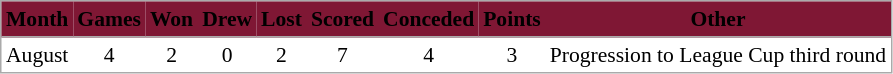<table cellspacing="0" cellpadding="3" style="border:1px solid #AAAAAA;font-size:90%">
<tr bgcolor="#7F1734">
<th style="border-bottom:1px solid #AAAAAA" align="center"><span>Month</span></th>
<th style="border-bottom:1px solid #AAAAAA" align="center"><span>Games</span></th>
<th style="border-bottom:1px solid #AAAAAA" align="center"><span>Won</span></th>
<th style="border-bottom:1px solid #AAAAAA" align="center"><span>Drew</span></th>
<th style="border-bottom:1px solid #AAAAAA" align="center"><span>Lost</span></th>
<th style="border-bottom:1px solid #AAAAAA" align="center"><span>Scored</span></th>
<th style="border-bottom:1px solid #AAAAAA" align="center"><span>Conceded</span></th>
<th style="border-bottom:1px solid #AAAAAA" align="center"><span>Points</span></th>
<th style="border-bottom:1px solid #AAAAAA" align="center"><span>Other</span></th>
</tr>
<tr>
<td align="center">August</td>
<td align="center">4</td>
<td align="center">2</td>
<td align="center">0</td>
<td align="center">2</td>
<td align="center">7</td>
<td align="center">4</td>
<td align="center">3</td>
<td align="center">Progression to League Cup third round</td>
</tr>
</table>
